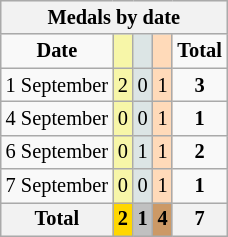<table class="wikitable" style="font-size:85%">
<tr bgcolor="#efefef">
<th colspan=6>Medals by date</th>
</tr>
<tr align=center>
<td><strong>Date</strong></td>
<td bgcolor=#f7f6a8></td>
<td bgcolor=#dce5e5></td>
<td bgcolor=#ffdab9></td>
<td><strong>Total</strong></td>
</tr>
<tr align=center>
<td>1 September</td>
<td style="background:#F7F6A8;">2</td>
<td style="background:#DCE5E5;">0</td>
<td style="background:#FFDAB9;">1</td>
<td><strong>3</strong></td>
</tr>
<tr align=center>
<td>4 September</td>
<td style="background:#F7F6A8;">0</td>
<td style="background:#DCE5E5;">0</td>
<td style="background:#FFDAB9;">1</td>
<td><strong>1</strong></td>
</tr>
<tr align=center>
<td>6 September</td>
<td style="background:#F7F6A8;">0</td>
<td style="background:#DCE5E5;">1</td>
<td style="background:#FFDAB9;">1</td>
<td><strong>2</strong></td>
</tr>
<tr align=center>
<td>7 September</td>
<td style="background:#F7F6A8;">0</td>
<td style="background:#DCE5E5;">0</td>
<td style="background:#FFDAB9;">1</td>
<td><strong>1</strong></td>
</tr>
<tr align=center>
<th><strong>Total</strong></th>
<th style="background:gold;"><strong>2</strong></th>
<th style="background:silver;"><strong>1</strong></th>
<th style="background:#c96;"><strong>4</strong></th>
<th>7</th>
</tr>
</table>
